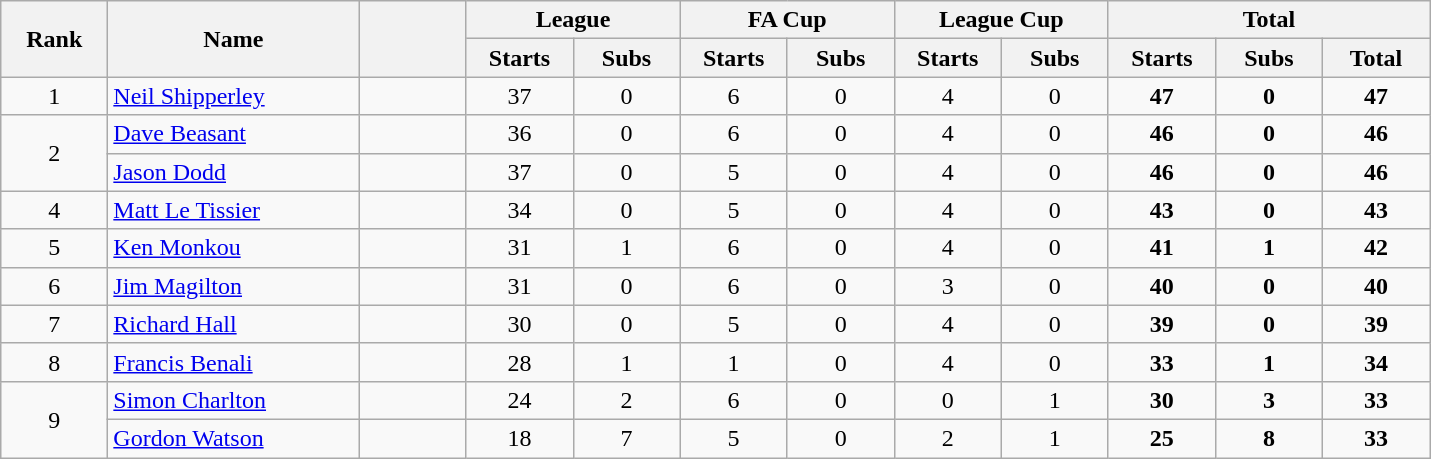<table class="wikitable plainrowheaders" style="text-align:center;">
<tr>
<th scope="col" rowspan="2" style="width:4em;">Rank</th>
<th scope="col" rowspan="2" style="width:10em;">Name</th>
<th scope="col" rowspan="2" style="width:4em;"></th>
<th scope="col" colspan="2">League</th>
<th scope="col" colspan="2">FA Cup</th>
<th scope="col" colspan="2">League Cup</th>
<th scope="col" colspan="3">Total</th>
</tr>
<tr>
<th scope="col" style="width:4em;">Starts</th>
<th scope="col" style="width:4em;">Subs</th>
<th scope="col" style="width:4em;">Starts</th>
<th scope="col" style="width:4em;">Subs</th>
<th scope="col" style="width:4em;">Starts</th>
<th scope="col" style="width:4em;">Subs</th>
<th scope="col" style="width:4em;">Starts</th>
<th scope="col" style="width:4em;">Subs</th>
<th scope="col" style="width:4em;">Total</th>
</tr>
<tr>
<td>1</td>
<td align="left"><a href='#'>Neil Shipperley</a></td>
<td></td>
<td>37</td>
<td>0</td>
<td>6</td>
<td>0</td>
<td>4</td>
<td>0</td>
<td><strong>47</strong></td>
<td><strong>0</strong></td>
<td><strong>47</strong></td>
</tr>
<tr>
<td rowspan="2">2</td>
<td align="left"><a href='#'>Dave Beasant</a></td>
<td></td>
<td>36</td>
<td>0</td>
<td>6</td>
<td>0</td>
<td>4</td>
<td>0</td>
<td><strong>46</strong></td>
<td><strong>0</strong></td>
<td><strong>46</strong></td>
</tr>
<tr>
<td align="left"><a href='#'>Jason Dodd</a></td>
<td></td>
<td>37</td>
<td>0</td>
<td>5</td>
<td>0</td>
<td>4</td>
<td>0</td>
<td><strong>46</strong></td>
<td><strong>0</strong></td>
<td><strong>46</strong></td>
</tr>
<tr>
<td>4</td>
<td align="left"><a href='#'>Matt Le Tissier</a></td>
<td></td>
<td>34</td>
<td>0</td>
<td>5</td>
<td>0</td>
<td>4</td>
<td>0</td>
<td><strong>43</strong></td>
<td><strong>0</strong></td>
<td><strong>43</strong></td>
</tr>
<tr>
<td>5</td>
<td align="left"><a href='#'>Ken Monkou</a></td>
<td></td>
<td>31</td>
<td>1</td>
<td>6</td>
<td>0</td>
<td>4</td>
<td>0</td>
<td><strong>41</strong></td>
<td><strong>1</strong></td>
<td><strong>42</strong></td>
</tr>
<tr>
<td>6</td>
<td align="left"><a href='#'>Jim Magilton</a></td>
<td></td>
<td>31</td>
<td>0</td>
<td>6</td>
<td>0</td>
<td>3</td>
<td>0</td>
<td><strong>40</strong></td>
<td><strong>0</strong></td>
<td><strong>40</strong></td>
</tr>
<tr>
<td>7</td>
<td align="left"><a href='#'>Richard Hall</a></td>
<td></td>
<td>30</td>
<td>0</td>
<td>5</td>
<td>0</td>
<td>4</td>
<td>0</td>
<td><strong>39</strong></td>
<td><strong>0</strong></td>
<td><strong>39</strong></td>
</tr>
<tr>
<td>8</td>
<td align="left"><a href='#'>Francis Benali</a></td>
<td></td>
<td>28</td>
<td>1</td>
<td>1</td>
<td>0</td>
<td>4</td>
<td>0</td>
<td><strong>33</strong></td>
<td><strong>1</strong></td>
<td><strong>34</strong></td>
</tr>
<tr>
<td rowspan="2">9</td>
<td align="left"><a href='#'>Simon Charlton</a></td>
<td></td>
<td>24</td>
<td>2</td>
<td>6</td>
<td>0</td>
<td>0</td>
<td>1</td>
<td><strong>30</strong></td>
<td><strong>3</strong></td>
<td><strong>33</strong></td>
</tr>
<tr>
<td align="left"><a href='#'>Gordon Watson</a></td>
<td></td>
<td>18</td>
<td>7</td>
<td>5</td>
<td>0</td>
<td>2</td>
<td>1</td>
<td><strong>25</strong></td>
<td><strong>8</strong></td>
<td><strong>33</strong></td>
</tr>
</table>
